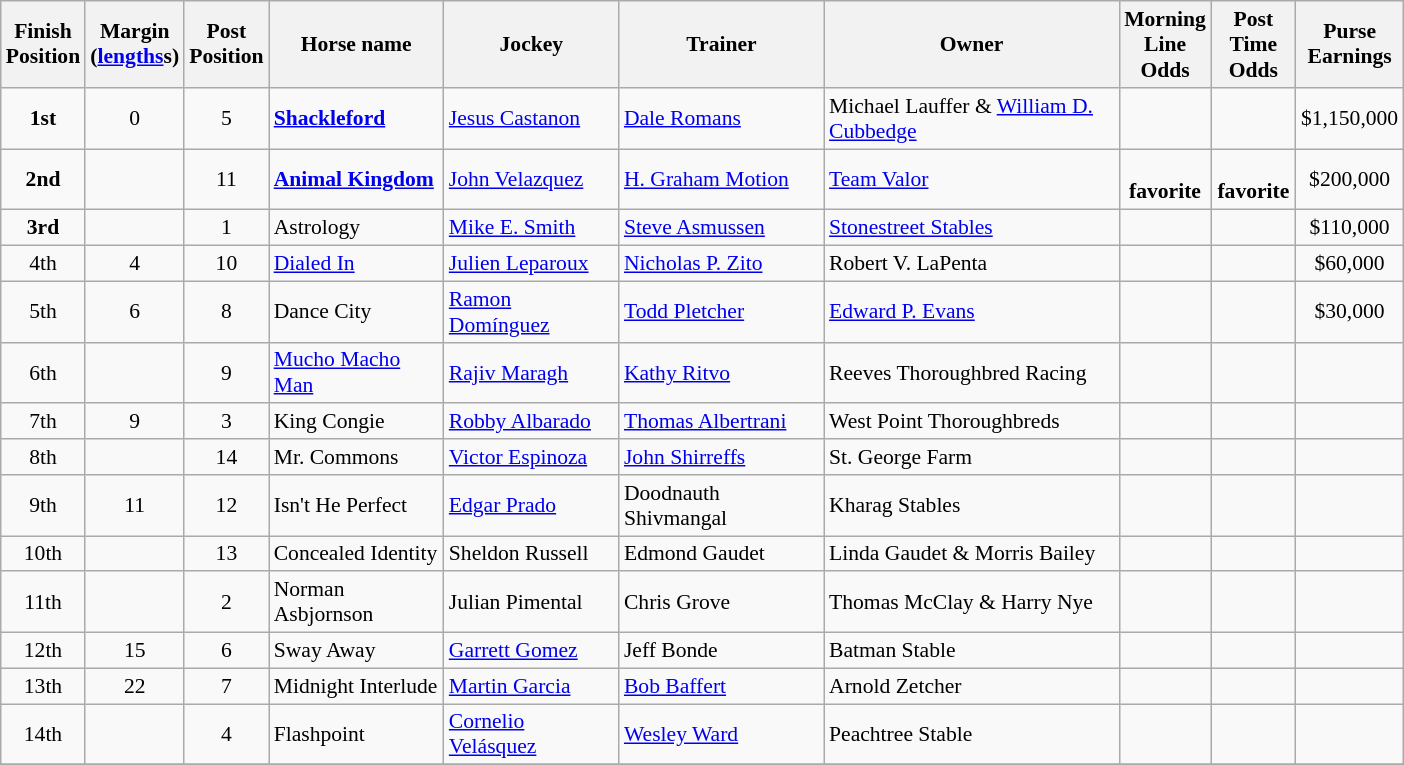<table class="wikitable sortable" | border="2" cellpadding="1" style="border-collapse: collapse; font-size:90%">
<tr>
<th width="35px">Finish <br> Position</th>
<th width="35px">Margin<br> <span>(<a href='#'>lengths</a>s)</span></th>
<th width="35px">Post <br> Position</th>
<th width="110px">Horse name</th>
<th width="110px">Jockey</th>
<th width="130px">Trainer</th>
<th width="190px">Owner</th>
<th width="50px">Morning Line <br> Odds</th>
<th width="50px">Post Time <br> Odds</th>
<th width="55px">Purse <br> Earnings</th>
</tr>
<tr>
<td align=center><strong>1<span>st</span></strong></td>
<td align=center>0</td>
<td align=center>5</td>
<td><strong><a href='#'>Shackleford</a></strong></td>
<td><a href='#'>Jesus Castanon</a></td>
<td><a href='#'>Dale Romans</a></td>
<td>Michael Lauffer & <a href='#'>William D. Cubbedge</a></td>
<td align=center></td>
<td align=center></td>
<td align=center>$1,150,000</td>
</tr>
<tr>
<td align=center><strong>2<span>nd</span></strong></td>
<td align=center></td>
<td align=center>11</td>
<td><strong><a href='#'>Animal Kingdom</a></strong></td>
<td><a href='#'>John Velazquez</a></td>
<td><a href='#'>H. Graham Motion</a></td>
<td><a href='#'>Team Valor</a></td>
<td align=center><strong></strong> <br> <strong><span>favorite</span></strong></td>
<td align=center><strong></strong> <br> <strong><span>favorite</span></strong></td>
<td align=center>$200,000</td>
</tr>
<tr>
<td align=center><strong>3<span>rd</span></strong></td>
<td align=center></td>
<td align=center>1</td>
<td>Astrology</td>
<td><a href='#'>Mike E. Smith</a></td>
<td><a href='#'>Steve Asmussen</a></td>
<td><a href='#'>Stonestreet Stables</a></td>
<td align=center></td>
<td align=center></td>
<td align=center>$110,000</td>
</tr>
<tr>
<td align=center>4<span>th</span></td>
<td align=center>4</td>
<td align=center>10</td>
<td><a href='#'>Dialed In</a></td>
<td><a href='#'>Julien Leparoux</a></td>
<td><a href='#'>Nicholas P. Zito</a></td>
<td>Robert V. LaPenta</td>
<td align=center></td>
<td align=center></td>
<td align=center>$60,000</td>
</tr>
<tr>
<td align=center>5<span>th</span></td>
<td align=center>6</td>
<td align=center>8</td>
<td>Dance City</td>
<td><a href='#'>Ramon Domínguez</a></td>
<td><a href='#'>Todd Pletcher</a></td>
<td><a href='#'>Edward P. Evans</a></td>
<td align=center></td>
<td align=center></td>
<td align=center>$30,000</td>
</tr>
<tr>
<td align=center>6<span>th</span></td>
<td align=center></td>
<td align=center>9</td>
<td><a href='#'>Mucho Macho Man</a></td>
<td><a href='#'>Rajiv Maragh</a></td>
<td><a href='#'>Kathy Ritvo</a></td>
<td>Reeves Thoroughbred Racing</td>
<td align=center></td>
<td align=center></td>
<td></td>
</tr>
<tr>
<td align=center>7<span>th</span></td>
<td align=center>9</td>
<td align=center>3</td>
<td>King Congie</td>
<td><a href='#'>Robby Albarado</a></td>
<td><a href='#'>Thomas Albertrani</a></td>
<td>West Point Thoroughbreds</td>
<td align=center></td>
<td align=center></td>
<td></td>
</tr>
<tr>
<td align=center>8<span>th</span></td>
<td align=center></td>
<td align=center>14</td>
<td>Mr. Commons</td>
<td><a href='#'>Victor Espinoza</a></td>
<td><a href='#'>John Shirreffs</a></td>
<td>St. George Farm</td>
<td align=center></td>
<td align=center></td>
<td></td>
</tr>
<tr>
<td align=center>9<span>th</span></td>
<td align=center>11</td>
<td align=center>12</td>
<td>Isn't He Perfect</td>
<td><a href='#'>Edgar Prado</a></td>
<td>Doodnauth Shivmangal</td>
<td>Kharag Stables</td>
<td align=center></td>
<td align=center></td>
<td></td>
</tr>
<tr>
<td align=center>10<span>th</span></td>
<td align=center></td>
<td align=center>13</td>
<td>Concealed Identity</td>
<td>Sheldon Russell</td>
<td>Edmond Gaudet</td>
<td>Linda Gaudet & Morris Bailey</td>
<td align=center></td>
<td align=center></td>
<td></td>
</tr>
<tr>
<td align=center>11<span>th</span></td>
<td align=center></td>
<td align=center>2</td>
<td>Norman Asbjornson</td>
<td>Julian Pimental</td>
<td>Chris Grove</td>
<td>Thomas McClay & Harry Nye</td>
<td align=center></td>
<td align=center></td>
<td></td>
</tr>
<tr>
<td align=center>12<span>th</span></td>
<td align=center>15</td>
<td align=center>6</td>
<td>Sway Away</td>
<td><a href='#'>Garrett Gomez</a></td>
<td>Jeff Bonde</td>
<td>Batman Stable</td>
<td align=center></td>
<td align=center></td>
<td></td>
</tr>
<tr>
<td align=center>13<span>th</span></td>
<td align=center>22</td>
<td align=center>7</td>
<td>Midnight Interlude</td>
<td><a href='#'>Martin Garcia</a></td>
<td><a href='#'>Bob Baffert</a></td>
<td>Arnold Zetcher</td>
<td align=center></td>
<td align=center></td>
<td></td>
</tr>
<tr>
<td align=center>14<span>th</span></td>
<td align=center></td>
<td align=center>4</td>
<td>Flashpoint</td>
<td><a href='#'>Cornelio Velásquez</a></td>
<td><a href='#'>Wesley Ward</a></td>
<td>Peachtree Stable</td>
<td align=center></td>
<td align=center></td>
<td></td>
</tr>
<tr>
</tr>
</table>
